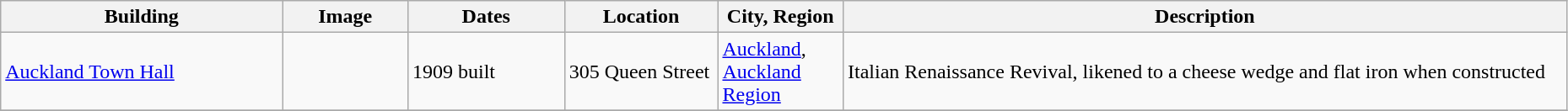<table class="wikitable sortable" style="width:98%">
<tr>
<th width = 18%><strong>Building</strong></th>
<th width = 8% class="unsortable"><strong>Image</strong></th>
<th width = 10%><strong>Dates</strong></th>
<th><strong>Location</strong></th>
<th width = 8%><strong>City, Region</strong></th>
<th class="unsortable"><strong>Description</strong></th>
</tr>
<tr>
<td><a href='#'>Auckland Town Hall</a></td>
<td></td>
<td>1909 built</td>
<td>305 Queen Street<br></td>
<td><a href='#'>Auckland</a>, <a href='#'>Auckland Region</a></td>
<td>Italian Renaissance Revival, likened to a cheese wedge and flat iron when constructed</td>
</tr>
<tr>
</tr>
</table>
